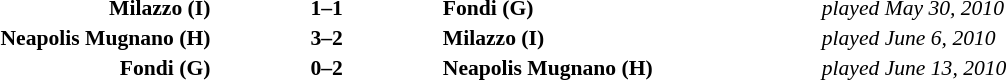<table width="100%" cellspacing="1">
<tr>
<th width="20%"></th>
<th width="12%"></th>
<th width="20%"></th>
<th width="20%"></th>
<th></th>
</tr>
<tr style="font-size:90%;">
<td align="right"><strong>Milazzo (I)</strong></td>
<td align="center"><strong>1–1</strong></td>
<td align="left"><strong>Fondi (G)</strong></td>
<td align="left"><em>played May 30, 2010</em></td>
</tr>
<tr style="font-size:90%;">
<td align="right"><strong>Neapolis Mugnano (H)</strong></td>
<td align="center"><strong>3–2</strong></td>
<td align="left"><strong>Milazzo (I)</strong></td>
<td align="left"><em>played June 6, 2010</em></td>
</tr>
<tr style="font-size:90%;">
<td align="right"><strong>Fondi (G)</strong></td>
<td align="center"><strong>0–2</strong></td>
<td align="left"><strong>Neapolis Mugnano (H)</strong></td>
<td align="left"><em>played June 13, 2010</em></td>
</tr>
</table>
